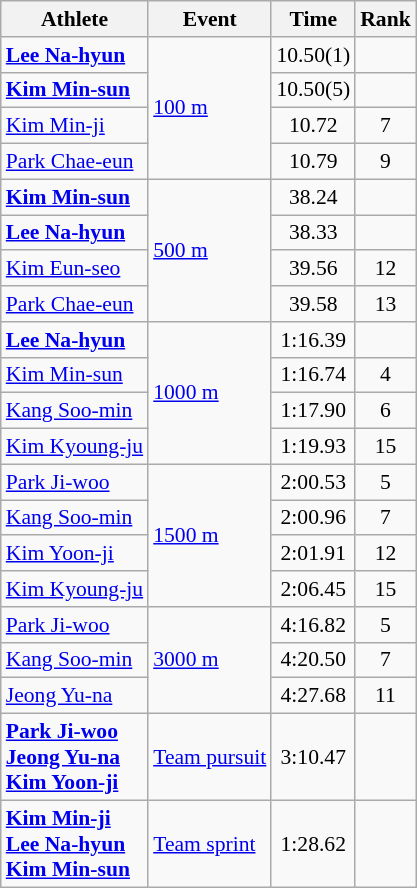<table class="wikitable" style="font-size:90%">
<tr>
<th>Athlete</th>
<th>Event</th>
<th>Time</th>
<th>Rank</th>
</tr>
<tr align=center>
<td align=left><strong><a href='#'>Lee Na-hyun</a></strong></td>
<td align=left rowspan=4><a href='#'>100 m</a></td>
<td>10.50(1)</td>
<td></td>
</tr>
<tr align=center>
<td align=left><strong><a href='#'>Kim Min-sun</a></strong></td>
<td>10.50(5)</td>
<td></td>
</tr>
<tr align=center>
<td align=left><a href='#'>Kim Min-ji</a></td>
<td>10.72</td>
<td>7</td>
</tr>
<tr align=center>
<td align=left><a href='#'>Park Chae-eun</a></td>
<td>10.79</td>
<td>9</td>
</tr>
<tr align=center>
<td align=left><strong><a href='#'>Kim Min-sun</a></strong></td>
<td align=left rowspan=4><a href='#'>500 m</a></td>
<td>38.24</td>
<td></td>
</tr>
<tr align=center>
<td align=left><strong><a href='#'>Lee Na-hyun</a></strong></td>
<td>38.33</td>
<td></td>
</tr>
<tr align=center>
<td align=left><a href='#'>Kim Eun-seo</a></td>
<td>39.56</td>
<td>12</td>
</tr>
<tr align=center>
<td align=left><a href='#'>Park Chae-eun</a></td>
<td>39.58</td>
<td>13</td>
</tr>
<tr align=center>
<td align=left><strong><a href='#'>Lee Na-hyun</a></strong></td>
<td align=left rowspan=4><a href='#'>1000 m</a></td>
<td>1:16.39</td>
<td></td>
</tr>
<tr align=center>
<td align=left><a href='#'>Kim Min-sun</a></td>
<td>1:16.74</td>
<td>4</td>
</tr>
<tr align=center>
<td align=left><a href='#'>Kang Soo-min</a></td>
<td>1:17.90</td>
<td>6</td>
</tr>
<tr align=center>
<td align=left><a href='#'>Kim Kyoung-ju</a></td>
<td>1:19.93</td>
<td>15</td>
</tr>
<tr align=center>
<td align=left><a href='#'>Park Ji-woo</a></td>
<td align=left rowspan=4><a href='#'>1500 m</a></td>
<td>2:00.53</td>
<td>5</td>
</tr>
<tr align=center>
<td align=left><a href='#'>Kang Soo-min</a></td>
<td>2:00.96</td>
<td>7</td>
</tr>
<tr align=center>
<td align=left><a href='#'>Kim Yoon-ji</a></td>
<td>2:01.91</td>
<td>12</td>
</tr>
<tr align=center>
<td align=left><a href='#'>Kim Kyoung-ju</a></td>
<td>2:06.45</td>
<td>15</td>
</tr>
<tr align=center>
<td align=left><a href='#'>Park Ji-woo</a></td>
<td align=left rowspan=3><a href='#'>3000 m</a></td>
<td>4:16.82</td>
<td>5</td>
</tr>
<tr align=center>
<td align=left><a href='#'>Kang Soo-min</a></td>
<td>4:20.50</td>
<td>7</td>
</tr>
<tr align=center>
<td align=left><a href='#'>Jeong Yu-na</a></td>
<td>4:27.68</td>
<td>11</td>
</tr>
<tr align=center>
<td align=left><strong><a href='#'>Park Ji-woo</a><br><a href='#'>Jeong Yu-na</a><br><a href='#'>Kim Yoon-ji</a></strong></td>
<td align=left><a href='#'>Team pursuit</a></td>
<td>3:10.47</td>
<td></td>
</tr>
<tr align=center>
<td align=left><strong><a href='#'>Kim Min-ji</a><br><a href='#'>Lee Na-hyun</a><br><a href='#'>Kim Min-sun</a></strong></td>
<td align=left><a href='#'>Team sprint</a></td>
<td>1:28.62</td>
<td></td>
</tr>
</table>
